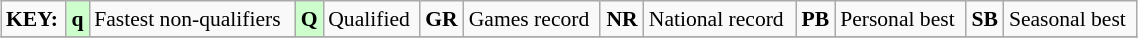<table class="wikitable" style="margin:0.5em auto; font-size:90%;position:relative;" width=60%>
<tr>
<td><strong>KEY:</strong></td>
<td bgcolor=ccffcc align=center><strong>q</strong></td>
<td>Fastest non-qualifiers</td>
<td bgcolor=ccffcc align=center><strong>Q</strong></td>
<td>Qualified</td>
<td align=center><strong>GR</strong></td>
<td>Games record</td>
<td align=center><strong>NR</strong></td>
<td>National record</td>
<td align=center><strong>PB</strong></td>
<td>Personal best</td>
<td align=center><strong>SB</strong></td>
<td>Seasonal best</td>
</tr>
<tr>
</tr>
</table>
